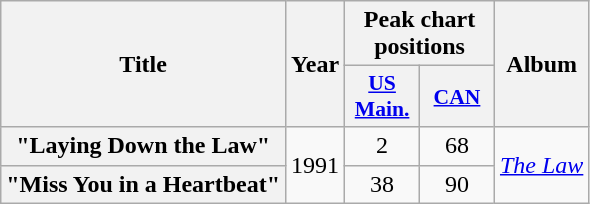<table class="wikitable plainrowheaders">
<tr>
<th scope="col" rowspan="2">Title</th>
<th scope="col" rowspan="2">Year</th>
<th scope="col" colspan="2">Peak chart positions</th>
<th scope="col" rowspan="2">Album</th>
</tr>
<tr>
<th scope="col" style="width:3em; font-size:90%"><a href='#'>US<br>Main.</a></th>
<th scope="col" style="width:3em; font-size:90%"><a href='#'>CAN</a></th>
</tr>
<tr>
<th scope="row">"Laying Down the Law"</th>
<td rowspan="2">1991</td>
<td align=center>2<br></td>
<td align=center>68<br></td>
<td rowspan="2"><em><a href='#'>The Law</a></em></td>
</tr>
<tr>
<th scope="row">"Miss You in a Heartbeat"</th>
<td align=center>38<br></td>
<td align=center>90<br></td>
</tr>
</table>
